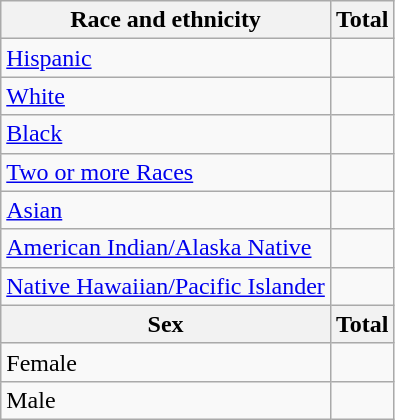<table class="wikitable floatright sortable collapsible"; text-align:right; font-size:80%;">
<tr>
<th>Race and ethnicity</th>
<th colspan="2" data-sort-type=number>Total</th>
</tr>
<tr>
<td><a href='#'>Hispanic</a></td>
<td align=right></td>
</tr>
<tr>
<td><a href='#'>White</a></td>
<td align=right></td>
</tr>
<tr>
<td><a href='#'>Black</a></td>
<td align=right></td>
</tr>
<tr>
<td><a href='#'>Two or more Races</a></td>
<td align=right></td>
</tr>
<tr>
<td><a href='#'>Asian</a></td>
<td align=right></td>
</tr>
<tr>
<td><a href='#'>American Indian/Alaska Native</a></td>
<td align=right></td>
</tr>
<tr>
<td><a href='#'>Native Hawaiian/Pacific Islander</a></td>
<td align=right></td>
</tr>
<tr>
<th>Sex</th>
<th colspan="2" data-sort-type=number>Total</th>
</tr>
<tr>
<td>Female</td>
<td align=right></td>
</tr>
<tr>
<td>Male</td>
<td align=right></td>
</tr>
</table>
